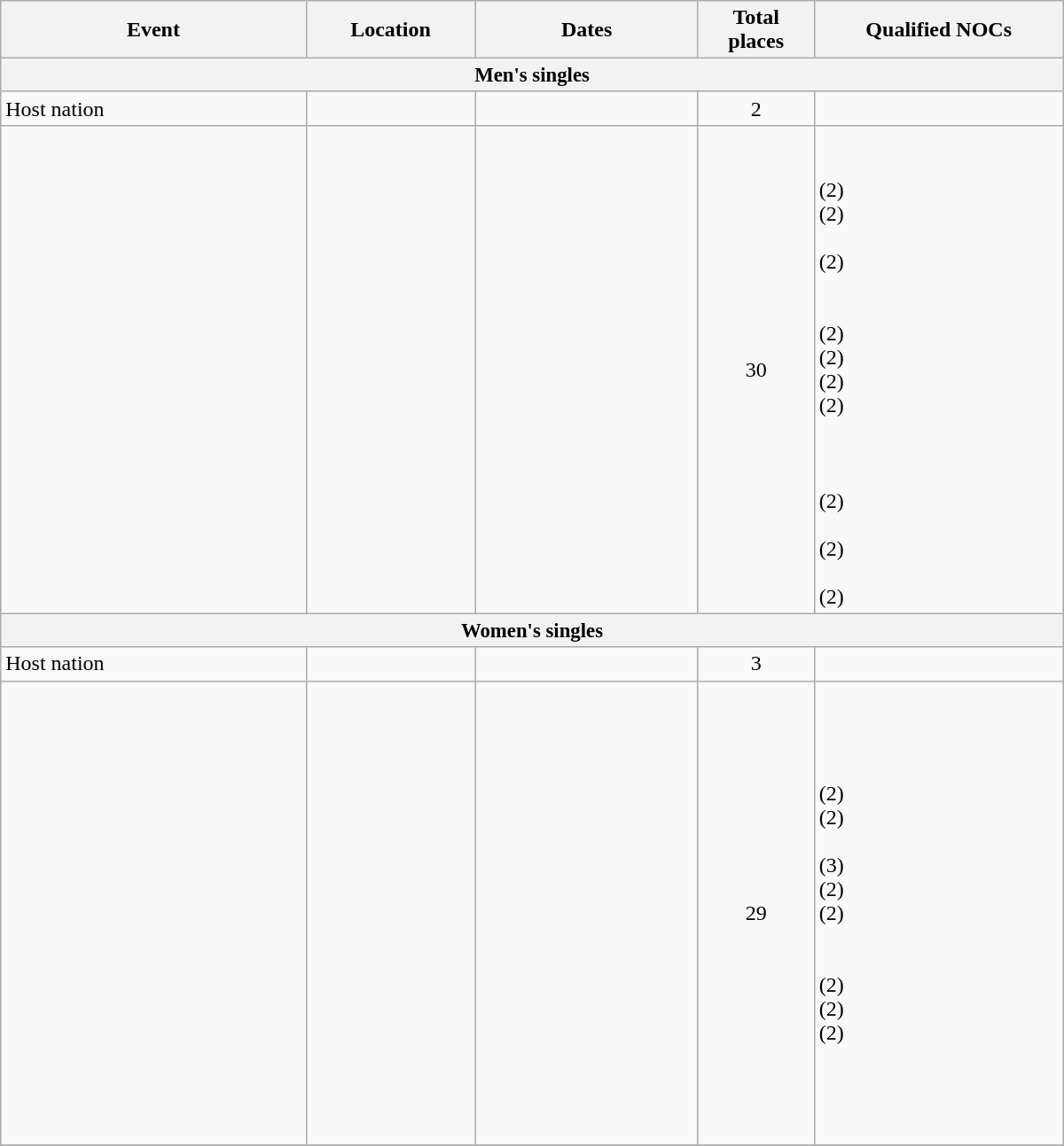<table class="wikitable" width=800>
<tr>
<th>Event</th>
<th width=120>Location</th>
<th width=160>Dates</th>
<th width=80>Total places</th>
<th width=180>Qualified NOCs</th>
</tr>
<tr style="font-size:95%;">
<th colspan=5>Men's singles</th>
</tr>
<tr>
<td>Host nation</td>
<td></td>
<td></td>
<td align="center">2</td>
<td></td>
</tr>
<tr>
<td></td>
<td></td>
<td></td>
<td align="center">30</td>
<td><br><br> (2)<br> (2)<br><br> (2)<br><br><br> (2)<br> (2)<br> (2)<br> (2)<br><br><br><br> (2)<br><br> (2)<br><br> (2)<br></td>
</tr>
<tr style="font-size:95%;">
<th colspan=5>Women's singles</th>
</tr>
<tr>
<td>Host nation</td>
<td></td>
<td></td>
<td align="center">3</td>
<td></td>
</tr>
<tr>
<td></td>
<td></td>
<td></td>
<td align="center">29</td>
<td><br><br><br><br> (2)<br> (2)<br><br> (3)<br> (2)<br> (2)<br><br><br> (2)<br> (2)<br> (2)<br><br><br><br><br></td>
</tr>
<tr>
</tr>
</table>
